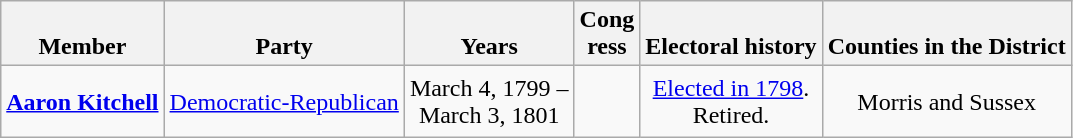<table class=wikitable style="text-align:center">
<tr valign=bottom>
<th>Member<br></th>
<th>Party</th>
<th>Years</th>
<th>Cong<br>ress</th>
<th>Electoral history</th>
<th>Counties in the District</th>
</tr>
<tr style="height:3em">
<td align=left><strong><a href='#'>Aaron Kitchell</a></strong><br></td>
<td><a href='#'>Democratic-Republican</a></td>
<td nowrap>March 4, 1799 –<br>March 3, 1801</td>
<td></td>
<td><a href='#'>Elected in 1798</a>.<br>Retired.</td>
<td>Morris and Sussex</td>
</tr>
</table>
